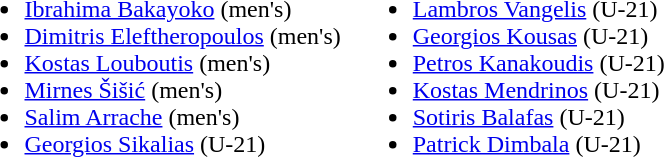<table>
<tr>
<td><br><ul><li> <a href='#'>Ibrahima Bakayoko</a> (men's)</li><li> <a href='#'>Dimitris Eleftheropoulos</a> (men's)</li><li> <a href='#'>Kostas Louboutis</a> (men's)</li><li> <a href='#'>Mirnes Šišić</a> (men's)</li><li> <a href='#'>Salim Arrache</a> (men's)</li><li> <a href='#'>Georgios Sikalias</a> (U-21)</li></ul></td>
<td></td>
<td><br><ul><li> <a href='#'>Lambros Vangelis</a> (U-21)</li><li> <a href='#'>Georgios Kousas</a> (U-21)</li><li> <a href='#'>Petros Kanakoudis</a> (U-21)</li><li> <a href='#'>Kostas Mendrinos</a> (U-21)</li><li> <a href='#'>Sotiris Balafas</a> (U-21)</li><li> <a href='#'>Patrick Dimbala</a> (U-21)</li></ul></td>
</tr>
</table>
